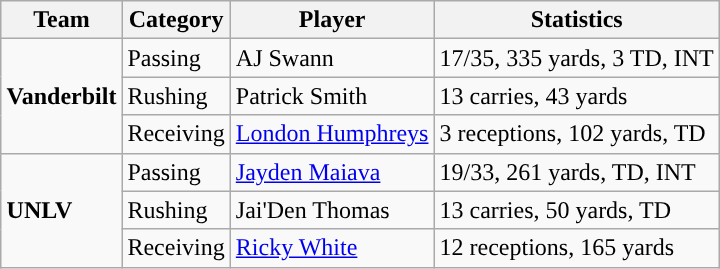<table class="wikitable" style="float: right;">
<tr>
<th>Team</th>
<th>Category</th>
<th>Player</th>
<th>Statistics</th>
</tr>
<tr>
<td rowspan=3><strong>Vanderbilt</strong></td>
<td>Passing</td>
<td>AJ Swann</td>
<td>17/35, 335 yards, 3 TD, INT</td>
</tr>
<tr>
<td>Rushing</td>
<td>Patrick Smith</td>
<td>13 carries, 43 yards</td>
</tr>
<tr>
<td>Receiving</td>
<td><a href='#'>London Humphreys</a></td>
<td>3 receptions, 102 yards, TD</td>
</tr>
<tr>
<td rowspan=3><strong>UNLV</strong></td>
<td>Passing</td>
<td><a href='#'>Jayden Maiava</a></td>
<td>19/33, 261 yards, TD, INT</td>
</tr>
<tr>
<td>Rushing</td>
<td>Jai'Den Thomas</td>
<td>13 carries, 50 yards, TD</td>
</tr>
<tr>
<td>Receiving</td>
<td><a href='#'>Ricky White</a></td>
<td>12 receptions, 165 yards</td>
</tr>
</table>
